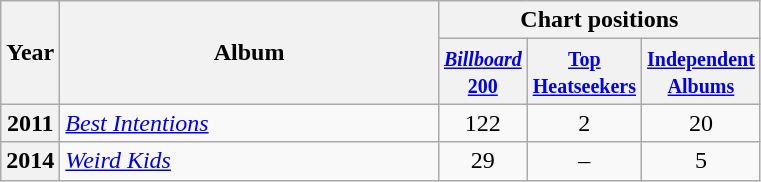<table class="wikitable plainrowheaders">
<tr>
<th scope="col" style="width:18px;" rowspan="2">Year</th>
<th scope="col" style="width:245px;" rowspan="2">Album</th>
<th colspan="3">Chart positions</th>
</tr>
<tr>
<th style="width:50px;"><small><a href='#'><em>Billboard</em> 200</a></small></th>
<th style="width:50px;"><small><a href='#'>Top Heatseekers</a></small></th>
<th style="width:50px;"><small><a href='#'>Independent Albums</a></small></th>
</tr>
<tr>
<th scope="row">2011</th>
<td><em><a href='#'>Best Intentions</a></em><br></td>
<td style="text-align:center;">122</td>
<td style="text-align:center;">2</td>
<td style="text-align:center;">20</td>
</tr>
<tr>
<th scope="row">2014</th>
<td><em><a href='#'>Weird Kids</a></em><br></td>
<td style="text-align:center;">29</td>
<td style="text-align:center;">–</td>
<td style="text-align:center;">5</td>
</tr>
</table>
